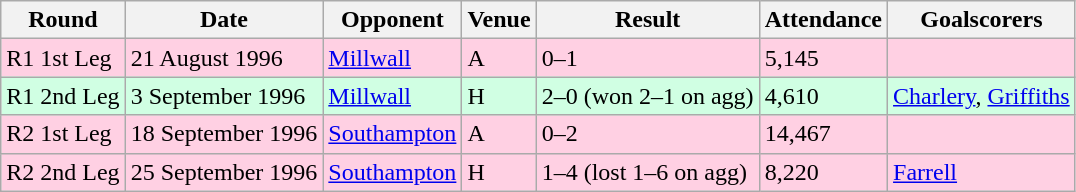<table class="wikitable">
<tr>
<th>Round</th>
<th>Date</th>
<th>Opponent</th>
<th>Venue</th>
<th>Result</th>
<th>Attendance</th>
<th>Goalscorers</th>
</tr>
<tr style="background-color: #ffd0e3;">
<td>R1 1st Leg</td>
<td>21 August 1996</td>
<td><a href='#'>Millwall</a></td>
<td>A</td>
<td>0–1</td>
<td>5,145</td>
<td></td>
</tr>
<tr style="background-color: #d0ffe3;">
<td>R1 2nd Leg</td>
<td>3 September 1996</td>
<td><a href='#'>Millwall</a></td>
<td>H</td>
<td>2–0 (won 2–1 on agg)</td>
<td>4,610</td>
<td><a href='#'>Charlery</a>, <a href='#'>Griffiths</a></td>
</tr>
<tr style="background-color: #ffd0e3;">
<td>R2 1st Leg</td>
<td>18 September 1996</td>
<td><a href='#'>Southampton</a></td>
<td>A</td>
<td>0–2</td>
<td>14,467</td>
<td></td>
</tr>
<tr style="background-color: #ffd0e3;">
<td>R2 2nd Leg</td>
<td>25 September 1996</td>
<td><a href='#'>Southampton</a></td>
<td>H</td>
<td>1–4 (lost 1–6 on agg)</td>
<td>8,220</td>
<td><a href='#'>Farrell</a></td>
</tr>
</table>
